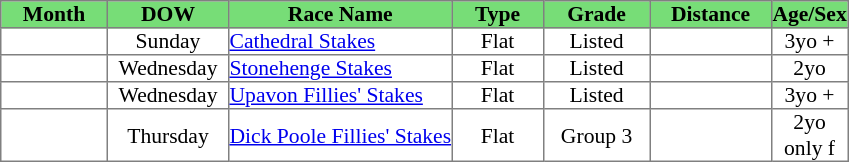<table class = "sortable" | border="1" cellpadding="0" style="border-collapse: collapse; font-size:90%">
<tr bgcolor="#77dd77" align="center">
<th style="width:70px">Month</th>
<th style="width:80px">DOW</th>
<th>Race Name</th>
<th style="width:60px">Type</th>
<th style="width:70px"><strong>Grade</strong></th>
<th style="width:80px">Distance</th>
<th style="width:50px">Age/Sex</th>
</tr>
<tr>
<td style="text-align:center"></td>
<td style="text-align:center">Sunday</td>
<td><a href='#'>Cathedral Stakes</a></td>
<td style="text-align:center">Flat</td>
<td style="text-align:center">Listed</td>
<td style="text-align:center"></td>
<td style="text-align:center">3yo +</td>
</tr>
<tr>
<td style="text-align:center"></td>
<td style="text-align:center">Wednesday</td>
<td><a href='#'>Stonehenge Stakes</a></td>
<td style="text-align:center">Flat</td>
<td style="text-align:center">Listed</td>
<td style="text-align:center"></td>
<td style="text-align:center">2yo</td>
</tr>
<tr>
<td style="text-align:center"></td>
<td style="text-align:center">Wednesday</td>
<td><a href='#'>Upavon Fillies' Stakes</a></td>
<td style="text-align:center">Flat</td>
<td style="text-align:center">Listed</td>
<td style="text-align:center"></td>
<td style="text-align:center">3yo +</td>
</tr>
<tr>
<td style="text-align:center"></td>
<td style="text-align:center">Thursday</td>
<td><a href='#'>Dick Poole Fillies' Stakes</a></td>
<td style="text-align:center">Flat</td>
<td style="text-align:center">Group 3</td>
<td style="text-align:center"></td>
<td style="text-align:center">2yo only f</td>
</tr>
</table>
